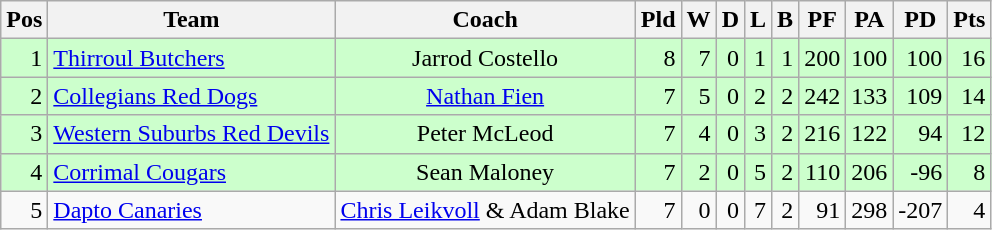<table class="wikitable" style="text-align:right;">
<tr>
<th>Pos</th>
<th>Team</th>
<th>Coach</th>
<th>Pld</th>
<th>W</th>
<th>D</th>
<th>L</th>
<th>B</th>
<th>PF</th>
<th>PA</th>
<th>PD</th>
<th>Pts</th>
</tr>
<tr bgcolor="#CCFFCC">
<td>1</td>
<td align=left> <a href='#'>Thirroul Butchers</a></td>
<td align=center>Jarrod Costello</td>
<td>8</td>
<td>7</td>
<td>0</td>
<td>1</td>
<td>1</td>
<td>200</td>
<td>100</td>
<td>100</td>
<td>16</td>
</tr>
<tr bgcolor="#CCFFCC">
<td>2</td>
<td align=left> <a href='#'>Collegians Red Dogs</a></td>
<td align=center><a href='#'>Nathan Fien</a></td>
<td>7</td>
<td>5</td>
<td>0</td>
<td>2</td>
<td>2</td>
<td>242</td>
<td>133</td>
<td>109</td>
<td>14</td>
</tr>
<tr bgcolor="#CCFFCC">
<td>3</td>
<td align=left> <a href='#'>Western Suburbs Red Devils</a></td>
<td align=center>Peter McLeod</td>
<td>7</td>
<td>4</td>
<td>0</td>
<td>3</td>
<td>2</td>
<td>216</td>
<td>122</td>
<td>94</td>
<td>12</td>
</tr>
<tr bgcolor="#CCFFCC">
<td>4</td>
<td align=left> <a href='#'>Corrimal Cougars</a></td>
<td align=center>Sean Maloney</td>
<td>7</td>
<td>2</td>
<td>0</td>
<td>5</td>
<td>2</td>
<td>110</td>
<td>206</td>
<td>-96</td>
<td>8</td>
</tr>
<tr>
<td>5</td>
<td align=left> <a href='#'>Dapto Canaries</a></td>
<td align=center><a href='#'>Chris Leikvoll</a> & Adam Blake</td>
<td>7</td>
<td>0</td>
<td>0</td>
<td>7</td>
<td>2</td>
<td>91</td>
<td>298</td>
<td>-207</td>
<td>4</td>
</tr>
</table>
